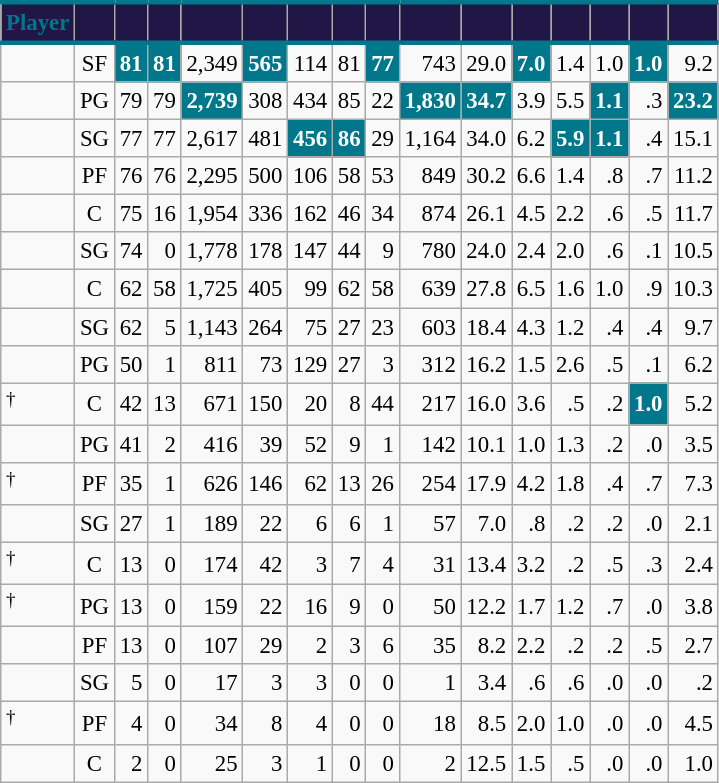<table class="wikitable sortable" style="font-size: 95%; text-align:right;">
<tr>
<th style="background:#211747; color:#00778B; border-top:#00778B 3px solid; border-bottom:#00778B 3px solid;">Player</th>
<th style="background:#211747; color:#00778B; border-top:#00778B 3px solid; border-bottom:#00778B 3px solid;"></th>
<th style="background:#211747; color:#00778B; border-top:#00778B 3px solid; border-bottom:#00778B 3px solid;"></th>
<th style="background:#211747; color:#00778B; border-top:#00778B 3px solid; border-bottom:#00778B 3px solid;"></th>
<th style="background:#211747; color:#00778B; border-top:#00778B 3px solid; border-bottom:#00778B 3px solid;"></th>
<th style="background:#211747; color:#00778B; border-top:#00778B 3px solid; border-bottom:#00778B 3px solid;"></th>
<th style="background:#211747; color:#00778B; border-top:#00778B 3px solid; border-bottom:#00778B 3px solid;"></th>
<th style="background:#211747; color:#00778B; border-top:#00778B 3px solid; border-bottom:#00778B 3px solid;"></th>
<th style="background:#211747; color:#00778B; border-top:#00778B 3px solid; border-bottom:#00778B 3px solid;"></th>
<th style="background:#211747; color:#00778B; border-top:#00778B 3px solid; border-bottom:#00778B 3px solid;"></th>
<th style="background:#211747; color:#00778B; border-top:#00778B 3px solid; border-bottom:#00778B 3px solid;"></th>
<th style="background:#211747; color:#00778B; border-top:#00778B 3px solid; border-bottom:#00778B 3px solid;"></th>
<th style="background:#211747; color:#00778B; border-top:#00778B 3px solid; border-bottom:#00778B 3px solid;"></th>
<th style="background:#211747; color:#00778B; border-top:#00778B 3px solid; border-bottom:#00778B 3px solid;"></th>
<th style="background:#211747; color:#00778B; border-top:#00778B 3px solid; border-bottom:#00778B 3px solid;"></th>
<th style="background:#211747; color:#00778B; border-top:#00778B 3px solid; border-bottom:#00778B 3px solid;"></th>
</tr>
<tr>
<td style="text-align:left;"></td>
<td style="text-align:center;">SF</td>
<td style="background:#00778B; color:#FFFFFF;"><strong>81</strong></td>
<td style="background:#00778B; color:#FFFFFF;"><strong>81</strong></td>
<td>2,349</td>
<td style="background:#00778B; color:#FFFFFF;"><strong>565</strong></td>
<td>114</td>
<td>81</td>
<td style="background:#00778B; color:#FFFFFF;"><strong>77</strong></td>
<td>743</td>
<td>29.0</td>
<td style="background:#00778B; color:#FFFFFF;"><strong>7.0</strong></td>
<td>1.4</td>
<td>1.0</td>
<td style="background:#00778B; color:#FFFFFF;"><strong>1.0</strong></td>
<td>9.2</td>
</tr>
<tr>
<td style="text-align:left;"></td>
<td style="text-align:center;">PG</td>
<td>79</td>
<td>79</td>
<td style="background:#00778B; color:#FFFFFF;"><strong>2,739</strong></td>
<td>308</td>
<td>434</td>
<td>85</td>
<td>22</td>
<td style="background:#00778B; color:#FFFFFF;"><strong>1,830</strong></td>
<td style="background:#00778B; color:#FFFFFF;"><strong>34.7</strong></td>
<td>3.9</td>
<td>5.5</td>
<td style="background:#00778B; color:#FFFFFF;"><strong>1.1</strong></td>
<td>.3</td>
<td style="background:#00778B; color:#FFFFFF;"><strong>23.2</strong></td>
</tr>
<tr>
<td style="text-align:left;"></td>
<td style="text-align:center;">SG</td>
<td>77</td>
<td>77</td>
<td>2,617</td>
<td>481</td>
<td style="background:#00778B; color:#FFFFFF;"><strong>456</strong></td>
<td style="background:#00778B; color:#FFFFFF;"><strong>86</strong></td>
<td>29</td>
<td>1,164</td>
<td>34.0</td>
<td>6.2</td>
<td style="background:#00778B; color:#FFFFFF;"><strong>5.9</strong></td>
<td style="background:#00778B; color:#FFFFFF;"><strong>1.1</strong></td>
<td>.4</td>
<td>15.1</td>
</tr>
<tr>
<td style="text-align:left;"></td>
<td style="text-align:center;">PF</td>
<td>76</td>
<td>76</td>
<td>2,295</td>
<td>500</td>
<td>106</td>
<td>58</td>
<td>53</td>
<td>849</td>
<td>30.2</td>
<td>6.6</td>
<td>1.4</td>
<td>.8</td>
<td>.7</td>
<td>11.2</td>
</tr>
<tr>
<td style="text-align:left;"></td>
<td style="text-align:center;">C</td>
<td>75</td>
<td>16</td>
<td>1,954</td>
<td>336</td>
<td>162</td>
<td>46</td>
<td>34</td>
<td>874</td>
<td>26.1</td>
<td>4.5</td>
<td>2.2</td>
<td>.6</td>
<td>.5</td>
<td>11.7</td>
</tr>
<tr>
<td style="text-align:left;"></td>
<td style="text-align:center;">SG</td>
<td>74</td>
<td>0</td>
<td>1,778</td>
<td>178</td>
<td>147</td>
<td>44</td>
<td>9</td>
<td>780</td>
<td>24.0</td>
<td>2.4</td>
<td>2.0</td>
<td>.6</td>
<td>.1</td>
<td>10.5</td>
</tr>
<tr>
<td style="text-align:left;"></td>
<td style="text-align:center;">C</td>
<td>62</td>
<td>58</td>
<td>1,725</td>
<td>405</td>
<td>99</td>
<td>62</td>
<td>58</td>
<td>639</td>
<td>27.8</td>
<td>6.5</td>
<td>1.6</td>
<td>1.0</td>
<td>.9</td>
<td>10.3</td>
</tr>
<tr>
<td style="text-align:left;"></td>
<td style="text-align:center;">SG</td>
<td>62</td>
<td>5</td>
<td>1,143</td>
<td>264</td>
<td>75</td>
<td>27</td>
<td>23</td>
<td>603</td>
<td>18.4</td>
<td>4.3</td>
<td>1.2</td>
<td>.4</td>
<td>.4</td>
<td>9.7</td>
</tr>
<tr>
<td style="text-align:left;"></td>
<td style="text-align:center;">PG</td>
<td>50</td>
<td>1</td>
<td>811</td>
<td>73</td>
<td>129</td>
<td>27</td>
<td>3</td>
<td>312</td>
<td>16.2</td>
<td>1.5</td>
<td>2.6</td>
<td>.5</td>
<td>.1</td>
<td>6.2</td>
</tr>
<tr>
<td style="text-align:left;"><sup>†</sup></td>
<td style="text-align:center;">C</td>
<td>42</td>
<td>13</td>
<td>671</td>
<td>150</td>
<td>20</td>
<td>8</td>
<td>44</td>
<td>217</td>
<td>16.0</td>
<td>3.6</td>
<td>.5</td>
<td>.2</td>
<td style="background:#00778B; color:#FFFFFF;"><strong>1.0</strong></td>
<td>5.2</td>
</tr>
<tr>
<td style="text-align:left;"></td>
<td style="text-align:center;">PG</td>
<td>41</td>
<td>2</td>
<td>416</td>
<td>39</td>
<td>52</td>
<td>9</td>
<td>1</td>
<td>142</td>
<td>10.1</td>
<td>1.0</td>
<td>1.3</td>
<td>.2</td>
<td>.0</td>
<td>3.5</td>
</tr>
<tr>
<td style="text-align:left;"><sup>†</sup></td>
<td style="text-align:center;">PF</td>
<td>35</td>
<td>1</td>
<td>626</td>
<td>146</td>
<td>62</td>
<td>13</td>
<td>26</td>
<td>254</td>
<td>17.9</td>
<td>4.2</td>
<td>1.8</td>
<td>.4</td>
<td>.7</td>
<td>7.3</td>
</tr>
<tr>
<td style="text-align:left;"></td>
<td style="text-align:center;">SG</td>
<td>27</td>
<td>1</td>
<td>189</td>
<td>22</td>
<td>6</td>
<td>6</td>
<td>1</td>
<td>57</td>
<td>7.0</td>
<td>.8</td>
<td>.2</td>
<td>.2</td>
<td>.0</td>
<td>2.1</td>
</tr>
<tr>
<td style="text-align:left;"><sup>†</sup></td>
<td style="text-align:center;">C</td>
<td>13</td>
<td>0</td>
<td>174</td>
<td>42</td>
<td>3</td>
<td>7</td>
<td>4</td>
<td>31</td>
<td>13.4</td>
<td>3.2</td>
<td>.2</td>
<td>.5</td>
<td>.3</td>
<td>2.4</td>
</tr>
<tr>
<td style="text-align:left;"><sup>†</sup></td>
<td style="text-align:center;">PG</td>
<td>13</td>
<td>0</td>
<td>159</td>
<td>22</td>
<td>16</td>
<td>9</td>
<td>0</td>
<td>50</td>
<td>12.2</td>
<td>1.7</td>
<td>1.2</td>
<td>.7</td>
<td>.0</td>
<td>3.8</td>
</tr>
<tr>
<td style="text-align:left;"></td>
<td style="text-align:center;">PF</td>
<td>13</td>
<td>0</td>
<td>107</td>
<td>29</td>
<td>2</td>
<td>3</td>
<td>6</td>
<td>35</td>
<td>8.2</td>
<td>2.2</td>
<td>.2</td>
<td>.2</td>
<td>.5</td>
<td>2.7</td>
</tr>
<tr>
<td style="text-align:left;"></td>
<td style="text-align:center;">SG</td>
<td>5</td>
<td>0</td>
<td>17</td>
<td>3</td>
<td>3</td>
<td>0</td>
<td>0</td>
<td>1</td>
<td>3.4</td>
<td>.6</td>
<td>.6</td>
<td>.0</td>
<td>.0</td>
<td>.2</td>
</tr>
<tr>
<td style="text-align:left;"><sup>†</sup></td>
<td style="text-align:center;">PF</td>
<td>4</td>
<td>0</td>
<td>34</td>
<td>8</td>
<td>4</td>
<td>0</td>
<td>0</td>
<td>18</td>
<td>8.5</td>
<td>2.0</td>
<td>1.0</td>
<td>.0</td>
<td>.0</td>
<td>4.5</td>
</tr>
<tr>
<td style="text-align:left;"></td>
<td style="text-align:center;">C</td>
<td>2</td>
<td>0</td>
<td>25</td>
<td>3</td>
<td>1</td>
<td>0</td>
<td>0</td>
<td>2</td>
<td>12.5</td>
<td>1.5</td>
<td>.5</td>
<td>.0</td>
<td>.0</td>
<td>1.0</td>
</tr>
</table>
